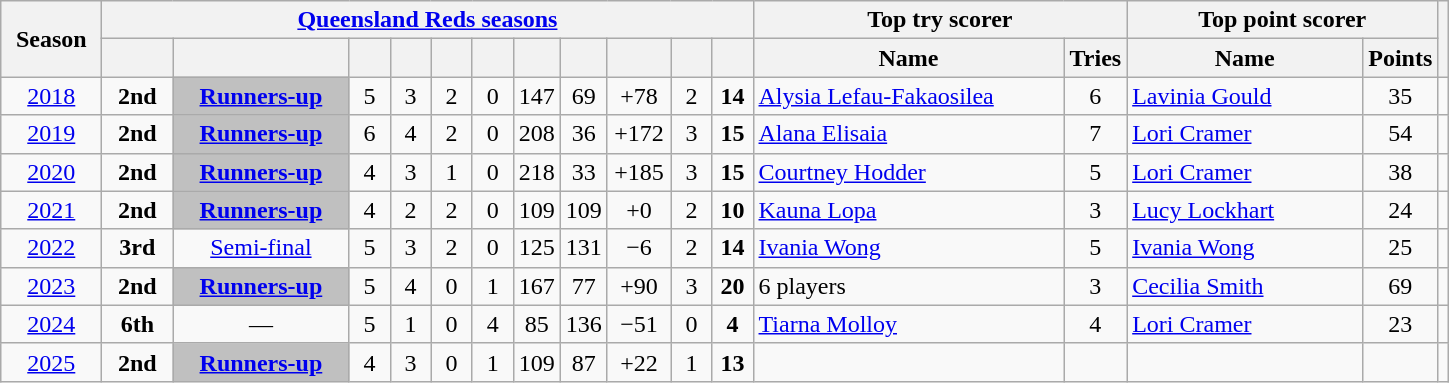<table class="wikitable" style="text-align: center">
<tr>
<th rowspan="2" style="width:60px;">Season</th>
<th colspan=11><a href='#'>Queensland Reds seasons</a></th>
<th colspan=2>Top try scorer</th>
<th colspan=2>Top point scorer</th>
<th rowspan=2></th>
</tr>
<tr>
<th width=40px></th>
<th style="width:110px;"></th>
<th width=20px></th>
<th width=20px></th>
<th width=20px></th>
<th width=20px></th>
<th width=20px></th>
<th width=20px></th>
<th width=35px></th>
<th width=20px></th>
<th width=20px></th>
<th style="width:200px;">Name</th>
<th>Tries</th>
<th style="width:150px;">Name</th>
<th>Points</th>
</tr>
<tr>
<td><a href='#'>2018</a></td>
<td><strong>2nd</strong></td>
<td style="background:silver;"><strong><a href='#'>Runners-up</a></strong></td>
<td>5</td>
<td>3</td>
<td>2</td>
<td>0</td>
<td>147</td>
<td>69</td>
<td>+78</td>
<td>2</td>
<td><strong>14</strong></td>
<td align=left> <a href='#'>Alysia Lefau-Fakaosilea</a></td>
<td>6</td>
<td align=left> <a href='#'>Lavinia Gould</a></td>
<td>35</td>
<td></td>
</tr>
<tr>
<td><a href='#'>2019</a></td>
<td><strong>2nd</strong></td>
<td style="background:silver;"><strong><a href='#'>Runners-up</a></strong></td>
<td>6</td>
<td>4</td>
<td>2</td>
<td>0</td>
<td>208</td>
<td>36</td>
<td>+172</td>
<td>3</td>
<td><strong>15</strong></td>
<td align=left> <a href='#'>Alana Elisaia</a></td>
<td>7</td>
<td align=left> <a href='#'>Lori Cramer</a></td>
<td>54</td>
<td></td>
</tr>
<tr>
<td><a href='#'>2020</a></td>
<td><strong>2nd</strong></td>
<td style="background:silver;"><strong><a href='#'>Runners-up</a></strong></td>
<td>4</td>
<td>3</td>
<td>1</td>
<td>0</td>
<td>218</td>
<td>33</td>
<td>+185</td>
<td>3</td>
<td><strong>15</strong></td>
<td align=left> <a href='#'>Courtney Hodder</a></td>
<td>5</td>
<td align=left> <a href='#'>Lori Cramer</a></td>
<td>38</td>
<td></td>
</tr>
<tr>
<td><a href='#'>2021</a></td>
<td><strong>2nd</strong></td>
<td style="background:silver;"><strong><a href='#'>Runners-up</a></strong></td>
<td>4</td>
<td>2</td>
<td>2</td>
<td>0</td>
<td>109</td>
<td>109</td>
<td>+0</td>
<td>2</td>
<td><strong>10</strong></td>
<td align=left> <a href='#'>Kauna Lopa</a></td>
<td>3</td>
<td align=left> <a href='#'>Lucy Lockhart</a></td>
<td>24</td>
<td></td>
</tr>
<tr>
<td><a href='#'>2022</a></td>
<td><strong>3rd</strong></td>
<td><a href='#'>Semi-final</a></td>
<td>5</td>
<td>3</td>
<td>2</td>
<td>0</td>
<td>125</td>
<td>131</td>
<td>−6</td>
<td>2</td>
<td><strong>14</strong></td>
<td align=left> <a href='#'>Ivania Wong</a></td>
<td>5</td>
<td align=left> <a href='#'>Ivania Wong</a></td>
<td>25</td>
<td></td>
</tr>
<tr>
<td><a href='#'>2023</a></td>
<td><strong>2nd</strong></td>
<td style="background:silver;"><strong><a href='#'>Runners-up</a></strong></td>
<td>5</td>
<td>4</td>
<td>0</td>
<td>1</td>
<td>167</td>
<td>77</td>
<td>+90</td>
<td>3</td>
<td><strong>20</strong></td>
<td align=left> 6 players</td>
<td>3</td>
<td align=left> <a href='#'>Cecilia Smith</a></td>
<td>69</td>
<td></td>
</tr>
<tr>
<td><a href='#'>2024</a></td>
<td><strong>6th</strong></td>
<td>—</td>
<td>5</td>
<td>1</td>
<td>0</td>
<td>4</td>
<td>85</td>
<td>136</td>
<td>−51</td>
<td>0</td>
<td><strong>4</strong></td>
<td align=left> <a href='#'>Tiarna Molloy</a></td>
<td>4</td>
<td align=left> <a href='#'>Lori Cramer</a></td>
<td>23</td>
<td></td>
</tr>
<tr>
<td><a href='#'>2025</a></td>
<td><strong>2nd</strong></td>
<td style="background:silver;"><a href='#'><strong>Runners-up</strong></a></td>
<td>4</td>
<td>3</td>
<td>0</td>
<td>1</td>
<td>109</td>
<td>87</td>
<td>+22</td>
<td>1</td>
<td><strong>13</strong></td>
<td align=left></td>
<td></td>
<td align=left></td>
<td></td>
<td></td>
</tr>
</table>
